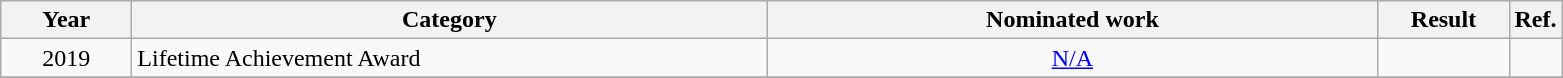<table class=wikitable>
<tr>
<th scope="col" style="width:5em;">Year</th>
<th scope="col" style="width:26em;">Category</th>
<th scope="col" style="width:25em;">Nominated work</th>
<th scope="col" style="width:5em;">Result</th>
<th>Ref.</th>
</tr>
<tr>
<td style="text-align:center;">2019</td>
<td>Lifetime Achievement Award</td>
<td style="text-align:center;"><a href='#'>N/A</a></td>
<td></td>
<td></td>
</tr>
<tr>
</tr>
</table>
